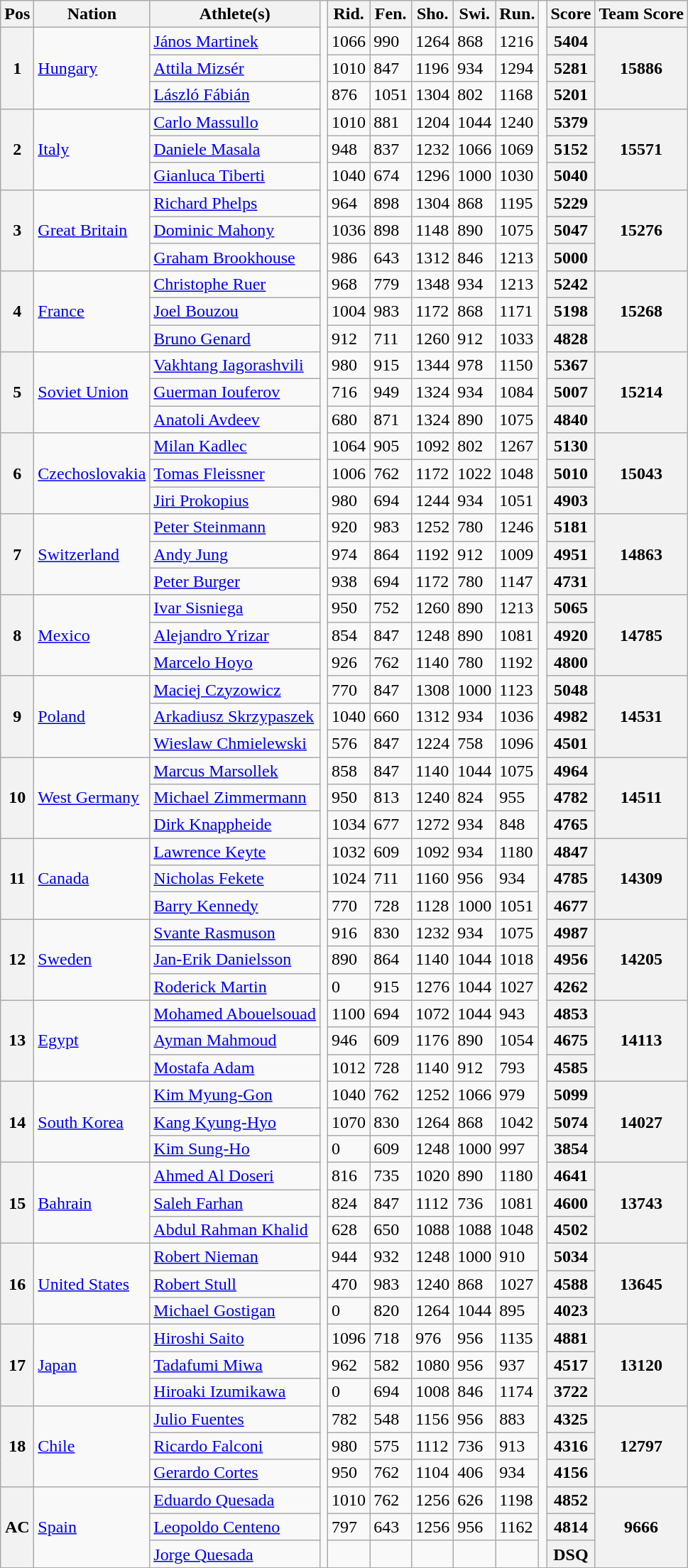<table class="wikitable">
<tr>
<th bgcolor="#efefef">Pos</th>
<th bgcolor="#efefef">Nation</th>
<th bgcolor="#efefef">Athlete(s)</th>
<td rowspan="66"></td>
<th>Rid.</th>
<th>Fen.</th>
<th>Sho.</th>
<th>Swi.</th>
<th>Run.</th>
<td rowspan="66"></td>
<th bgcolor="#efefef">Score</th>
<th bgcolor="#efefef">Team Score</th>
</tr>
<tr>
<th rowspan="3" bgcolor="gold">1</th>
<td rowspan="3"> <a href='#'>Hungary</a></td>
<td><a href='#'>János Martinek</a></td>
<td>1066</td>
<td>990</td>
<td>1264</td>
<td>868</td>
<td>1216</td>
<th>5404</th>
<th rowspan="3">15886</th>
</tr>
<tr>
<td><a href='#'>Attila Mizsér</a></td>
<td>1010</td>
<td>847</td>
<td>1196</td>
<td>934</td>
<td>1294</td>
<th>5281</th>
</tr>
<tr>
<td><a href='#'>László Fábián</a></td>
<td>876</td>
<td>1051</td>
<td>1304</td>
<td>802</td>
<td>1168</td>
<th>5201</th>
</tr>
<tr>
<th rowspan="3" bgcolor="silver">2</th>
<td rowspan="3"> <a href='#'>Italy</a></td>
<td><a href='#'>Carlo Massullo</a></td>
<td>1010</td>
<td>881</td>
<td>1204</td>
<td>1044</td>
<td>1240</td>
<th>5379</th>
<th rowspan="3">15571</th>
</tr>
<tr>
<td><a href='#'>Daniele Masala</a></td>
<td>948</td>
<td>837</td>
<td>1232</td>
<td>1066</td>
<td>1069</td>
<th>5152</th>
</tr>
<tr>
<td><a href='#'>Gianluca Tiberti</a></td>
<td>1040</td>
<td>674</td>
<td>1296</td>
<td>1000</td>
<td>1030</td>
<th>5040</th>
</tr>
<tr>
<th rowspan="3" bgcolor="CC9966">3</th>
<td rowspan="3"> <a href='#'>Great Britain</a></td>
<td><a href='#'>Richard Phelps</a></td>
<td>964</td>
<td>898</td>
<td>1304</td>
<td>868</td>
<td>1195</td>
<th>5229</th>
<th rowspan="3">15276</th>
</tr>
<tr>
<td><a href='#'>Dominic Mahony</a></td>
<td>1036</td>
<td>898</td>
<td>1148</td>
<td>890</td>
<td>1075</td>
<th>5047</th>
</tr>
<tr>
<td><a href='#'>Graham Brookhouse</a></td>
<td>986</td>
<td>643</td>
<td>1312</td>
<td>846</td>
<td>1213</td>
<th>5000</th>
</tr>
<tr>
<th rowspan="3">4</th>
<td rowspan="3"> <a href='#'>France</a></td>
<td><a href='#'>Christophe Ruer</a></td>
<td>968</td>
<td>779</td>
<td>1348</td>
<td>934</td>
<td>1213</td>
<th>5242</th>
<th rowspan="3">15268</th>
</tr>
<tr>
<td><a href='#'>Joel Bouzou</a></td>
<td>1004</td>
<td>983</td>
<td>1172</td>
<td>868</td>
<td>1171</td>
<th>5198</th>
</tr>
<tr>
<td><a href='#'>Bruno Genard</a></td>
<td>912</td>
<td>711</td>
<td>1260</td>
<td>912</td>
<td>1033</td>
<th>4828</th>
</tr>
<tr>
<th rowspan="3">5</th>
<td rowspan="3"> <a href='#'>Soviet Union</a></td>
<td><a href='#'>Vakhtang Iagorashvili</a></td>
<td>980</td>
<td>915</td>
<td>1344</td>
<td>978</td>
<td>1150</td>
<th>5367</th>
<th rowspan="3">15214</th>
</tr>
<tr>
<td><a href='#'>Guerman Iouferov</a></td>
<td>716</td>
<td>949</td>
<td>1324</td>
<td>934</td>
<td>1084</td>
<th>5007</th>
</tr>
<tr>
<td><a href='#'>Anatoli Avdeev</a></td>
<td>680</td>
<td>871</td>
<td>1324</td>
<td>890</td>
<td>1075</td>
<th>4840</th>
</tr>
<tr>
<th rowspan="3">6</th>
<td rowspan="3"> <a href='#'>Czechoslovakia</a></td>
<td><a href='#'>Milan Kadlec</a></td>
<td>1064</td>
<td>905</td>
<td>1092</td>
<td>802</td>
<td>1267</td>
<th>5130</th>
<th rowspan="3">15043</th>
</tr>
<tr>
<td><a href='#'>Tomas Fleissner</a></td>
<td>1006</td>
<td>762</td>
<td>1172</td>
<td>1022</td>
<td>1048</td>
<th>5010</th>
</tr>
<tr>
<td><a href='#'>Jiri Prokopius</a></td>
<td>980</td>
<td>694</td>
<td>1244</td>
<td>934</td>
<td>1051</td>
<th>4903</th>
</tr>
<tr>
<th rowspan="3">7</th>
<td rowspan="3"> <a href='#'>Switzerland</a></td>
<td><a href='#'>Peter Steinmann</a></td>
<td>920</td>
<td>983</td>
<td>1252</td>
<td>780</td>
<td>1246</td>
<th>5181</th>
<th rowspan="3">14863</th>
</tr>
<tr>
<td><a href='#'>Andy Jung</a></td>
<td>974</td>
<td>864</td>
<td>1192</td>
<td>912</td>
<td>1009</td>
<th>4951</th>
</tr>
<tr>
<td><a href='#'>Peter Burger</a></td>
<td>938</td>
<td>694</td>
<td>1172</td>
<td>780</td>
<td>1147</td>
<th>4731</th>
</tr>
<tr>
<th rowspan="3">8</th>
<td rowspan="3"> <a href='#'>Mexico</a></td>
<td><a href='#'>Ivar Sisniega</a></td>
<td>950</td>
<td>752</td>
<td>1260</td>
<td>890</td>
<td>1213</td>
<th>5065</th>
<th rowspan="3">14785</th>
</tr>
<tr>
<td><a href='#'>Alejandro Yrizar</a></td>
<td>854</td>
<td>847</td>
<td>1248</td>
<td>890</td>
<td>1081</td>
<th>4920</th>
</tr>
<tr>
<td><a href='#'>Marcelo Hoyo</a></td>
<td>926</td>
<td>762</td>
<td>1140</td>
<td>780</td>
<td>1192</td>
<th>4800</th>
</tr>
<tr>
<th rowspan="3">9</th>
<td rowspan="3"> <a href='#'>Poland</a></td>
<td><a href='#'>Maciej Czyzowicz</a></td>
<td>770</td>
<td>847</td>
<td>1308</td>
<td>1000</td>
<td>1123</td>
<th>5048</th>
<th rowspan="3">14531</th>
</tr>
<tr>
<td><a href='#'>Arkadiusz Skrzypaszek</a></td>
<td>1040</td>
<td>660</td>
<td>1312</td>
<td>934</td>
<td>1036</td>
<th>4982</th>
</tr>
<tr>
<td><a href='#'>Wieslaw Chmielewski</a></td>
<td>576</td>
<td>847</td>
<td>1224</td>
<td>758</td>
<td>1096</td>
<th>4501</th>
</tr>
<tr>
<th rowspan="3">10</th>
<td rowspan="3"> <a href='#'>West Germany</a></td>
<td><a href='#'>Marcus Marsollek</a></td>
<td>858</td>
<td>847</td>
<td>1140</td>
<td>1044</td>
<td>1075</td>
<th>4964</th>
<th rowspan="3">14511</th>
</tr>
<tr>
<td><a href='#'>Michael Zimmermann</a></td>
<td>950</td>
<td>813</td>
<td>1240</td>
<td>824</td>
<td>955</td>
<th>4782</th>
</tr>
<tr>
<td><a href='#'>Dirk Knappheide</a></td>
<td>1034</td>
<td>677</td>
<td>1272</td>
<td>934</td>
<td>848</td>
<th>4765</th>
</tr>
<tr>
<th rowspan="3">11</th>
<td rowspan="3"> <a href='#'>Canada</a></td>
<td><a href='#'>Lawrence Keyte</a></td>
<td>1032</td>
<td>609</td>
<td>1092</td>
<td>934</td>
<td>1180</td>
<th>4847</th>
<th rowspan="3">14309</th>
</tr>
<tr>
<td><a href='#'>Nicholas Fekete</a></td>
<td>1024</td>
<td>711</td>
<td>1160</td>
<td>956</td>
<td>934</td>
<th>4785</th>
</tr>
<tr>
<td><a href='#'>Barry Kennedy</a></td>
<td>770</td>
<td>728</td>
<td>1128</td>
<td>1000</td>
<td>1051</td>
<th>4677</th>
</tr>
<tr>
<th rowspan="3">12</th>
<td rowspan="3"> <a href='#'>Sweden</a></td>
<td><a href='#'>Svante Rasmuson</a></td>
<td>916</td>
<td>830</td>
<td>1232</td>
<td>934</td>
<td>1075</td>
<th>4987</th>
<th rowspan="3">14205</th>
</tr>
<tr>
<td><a href='#'>Jan-Erik Danielsson</a></td>
<td>890</td>
<td>864</td>
<td>1140</td>
<td>1044</td>
<td>1018</td>
<th>4956</th>
</tr>
<tr>
<td><a href='#'>Roderick Martin</a></td>
<td>0</td>
<td>915</td>
<td>1276</td>
<td>1044</td>
<td>1027</td>
<th>4262</th>
</tr>
<tr>
<th rowspan="3">13</th>
<td rowspan="3"> <a href='#'>Egypt</a></td>
<td><a href='#'>Mohamed Abouelsouad</a></td>
<td>1100</td>
<td>694</td>
<td>1072</td>
<td>1044</td>
<td>943</td>
<th>4853</th>
<th rowspan="3">14113</th>
</tr>
<tr>
<td><a href='#'>Ayman Mahmoud</a></td>
<td>946</td>
<td>609</td>
<td>1176</td>
<td>890</td>
<td>1054</td>
<th>4675</th>
</tr>
<tr>
<td><a href='#'>Mostafa Adam</a></td>
<td>1012</td>
<td>728</td>
<td>1140</td>
<td>912</td>
<td>793</td>
<th>4585</th>
</tr>
<tr>
<th rowspan="3">14</th>
<td rowspan="3"> <a href='#'>South Korea</a></td>
<td><a href='#'>Kim Myung-Gon</a></td>
<td>1040</td>
<td>762</td>
<td>1252</td>
<td>1066</td>
<td>979</td>
<th>5099</th>
<th rowspan="3">14027</th>
</tr>
<tr>
<td><a href='#'>Kang Kyung-Hyo</a></td>
<td>1070</td>
<td>830</td>
<td>1264</td>
<td>868</td>
<td>1042</td>
<th>5074</th>
</tr>
<tr>
<td><a href='#'>Kim Sung-Ho</a></td>
<td>0</td>
<td>609</td>
<td>1248</td>
<td>1000</td>
<td>997</td>
<th>3854</th>
</tr>
<tr>
<th rowspan="3">15</th>
<td rowspan="3"> <a href='#'>Bahrain</a></td>
<td><a href='#'>Ahmed Al Doseri</a></td>
<td>816</td>
<td>735</td>
<td>1020</td>
<td>890</td>
<td>1180</td>
<th>4641</th>
<th rowspan="3">13743</th>
</tr>
<tr>
<td><a href='#'>Saleh Farhan</a></td>
<td>824</td>
<td>847</td>
<td>1112</td>
<td>736</td>
<td>1081</td>
<th>4600</th>
</tr>
<tr>
<td><a href='#'>Abdul Rahman Khalid</a></td>
<td>628</td>
<td>650</td>
<td>1088</td>
<td>1088</td>
<td>1048</td>
<th>4502</th>
</tr>
<tr>
<th rowspan="3">16</th>
<td rowspan="3"> <a href='#'>United States</a></td>
<td><a href='#'>Robert Nieman</a></td>
<td>944</td>
<td>932</td>
<td>1248</td>
<td>1000</td>
<td>910</td>
<th>5034</th>
<th rowspan="3">13645</th>
</tr>
<tr>
<td><a href='#'>Robert Stull</a></td>
<td>470</td>
<td>983</td>
<td>1240</td>
<td>868</td>
<td>1027</td>
<th>4588</th>
</tr>
<tr>
<td><a href='#'>Michael Gostigan</a></td>
<td>0</td>
<td>820</td>
<td>1264</td>
<td>1044</td>
<td>895</td>
<th>4023</th>
</tr>
<tr>
<th rowspan="3">17</th>
<td rowspan="3"> <a href='#'>Japan</a></td>
<td><a href='#'>Hiroshi Saito</a></td>
<td>1096</td>
<td>718</td>
<td>976</td>
<td>956</td>
<td>1135</td>
<th>4881</th>
<th rowspan="3">13120</th>
</tr>
<tr>
<td><a href='#'>Tadafumi Miwa</a></td>
<td>962</td>
<td>582</td>
<td>1080</td>
<td>956</td>
<td>937</td>
<th>4517</th>
</tr>
<tr>
<td><a href='#'>Hiroaki Izumikawa</a></td>
<td>0</td>
<td>694</td>
<td>1008</td>
<td>846</td>
<td>1174</td>
<th>3722</th>
</tr>
<tr>
<th rowspan="3">18</th>
<td rowspan="3"> <a href='#'>Chile</a></td>
<td><a href='#'>Julio Fuentes</a></td>
<td>782</td>
<td>548</td>
<td>1156</td>
<td>956</td>
<td>883</td>
<th>4325</th>
<th rowspan="3">12797</th>
</tr>
<tr>
<td><a href='#'>Ricardo Falconi</a></td>
<td>980</td>
<td>575</td>
<td>1112</td>
<td>736</td>
<td>913</td>
<th>4316</th>
</tr>
<tr>
<td><a href='#'>Gerardo Cortes</a></td>
<td>950</td>
<td>762</td>
<td>1104</td>
<td>406</td>
<td>934</td>
<th>4156</th>
</tr>
<tr>
<th rowspan="3">AC</th>
<td rowspan="3"> <a href='#'>Spain</a></td>
<td><a href='#'>Eduardo Quesada</a></td>
<td>1010</td>
<td>762</td>
<td>1256</td>
<td>626</td>
<td>1198</td>
<th>4852</th>
<th rowspan="3">9666</th>
</tr>
<tr>
<td><a href='#'>Leopoldo Centeno</a></td>
<td>797</td>
<td>643</td>
<td>1256</td>
<td>956</td>
<td>1162</td>
<th>4814</th>
</tr>
<tr>
<td><a href='#'>Jorge Quesada</a></td>
<td></td>
<td></td>
<td></td>
<td></td>
<td></td>
<th>DSQ</th>
</tr>
<tr>
</tr>
</table>
